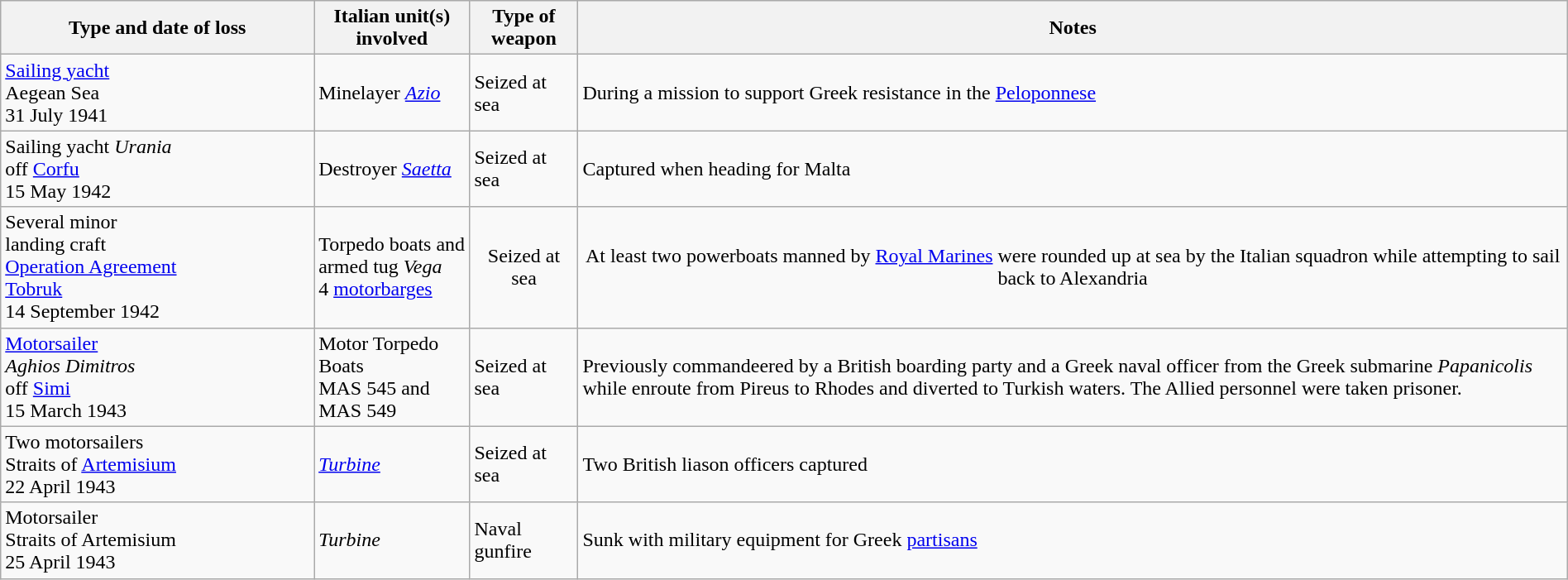<table class="wikitable sortable" width="100%">
<tr>
<th width=20% class=unsortable>Type and date of loss</th>
<th>Italian unit(s) involved</th>
<th>Type of weapon</th>
<th>Notes</th>
</tr>
<tr>
<td> <a href='#'>Sailing yacht</a><br>Aegean Sea<br>31 July 1941</td>
<td>Minelayer <a href='#'><em>Azio</em></a></td>
<td>Seized at sea</td>
<td>During a mission to support Greek resistance in the <a href='#'>Peloponnese</a></td>
</tr>
<tr>
<td> Sailing yacht <em>Urania</em><br>off <a href='#'>Corfu</a><br>15 May 1942</td>
<td>Destroyer <a href='#'><em>Saetta</em></a></td>
<td>Seized at sea</td>
<td>Captured when heading for Malta</td>
</tr>
<tr align="center">
<td align=left> Several minor<br>landing craft<br><a href='#'>Operation Agreement</a><br><a href='#'>Tobruk</a><br>14 September 1942</td>
<td align=left>Torpedo boats  and  <br>armed tug <em>Vega</em><br>4 <a href='#'>motorbarges</a><br></td>
<td>Seized at sea<br></td>
<td>At least two powerboats manned by <a href='#'>Royal Marines</a> were rounded up at sea by the Italian squadron while attempting to sail back to Alexandria</td>
</tr>
<tr>
<td> <a href='#'>Motorsailer</a><br><em>Aghios Dimitros</em><br>off <a href='#'>Simi</a><br>15 March 1943</td>
<td>Motor Torpedo Boats<br>MAS 545 and MAS 549</td>
<td>Seized at sea</td>
<td>Previously commandeered by a British boarding party and a Greek naval officer from the Greek submarine <em>Papanicolis</em> while enroute from Pireus to Rhodes and diverted to Turkish waters. The Allied personnel were taken prisoner.</td>
</tr>
<tr>
<td align="left"> Two motorsailers<br>Straits of <a href='#'>Artemisium</a><br>22 April 1943</td>
<td align="left"><a href='#'><em>Turbine</em></a></td>
<td>Seized at sea</td>
<td>Two British liason officers captured</td>
</tr>
<tr>
<td> Motorsailer<br>Straits of Artemisium<br>25 April 1943</td>
<td><em>Turbine</em></td>
<td>Naval gunfire</td>
<td>Sunk with military equipment for Greek <a href='#'>partisans</a></td>
</tr>
</table>
